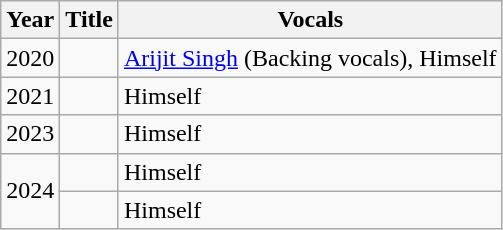<table class="wikitable sortable">
<tr>
<th>Year</th>
<th>Title</th>
<th>Vocals</th>
</tr>
<tr>
<td>2020</td>
<td></td>
<td><a href='#'>Arijit Singh</a> (Backing vocals), Himself</td>
</tr>
<tr>
<td rowspan="1">2021</td>
<td></td>
<td>Himself</td>
</tr>
<tr>
<td>2023</td>
<td></td>
<td>Himself</td>
</tr>
<tr>
<td rowspan="2">2024</td>
<td></td>
<td>Himself</td>
</tr>
<tr>
<td></td>
<td>Himself</td>
</tr>
</table>
